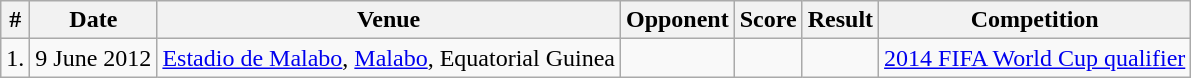<table class="wikitable">
<tr>
<th>#</th>
<th>Date</th>
<th>Venue</th>
<th>Opponent</th>
<th>Score</th>
<th>Result</th>
<th>Competition</th>
</tr>
<tr>
<td>1.</td>
<td>9 June 2012</td>
<td><a href='#'>Estadio de Malabo</a>, <a href='#'>Malabo</a>, Equatorial Guinea</td>
<td></td>
<td></td>
<td></td>
<td><a href='#'>2014 FIFA World Cup qualifier</a></td>
</tr>
</table>
